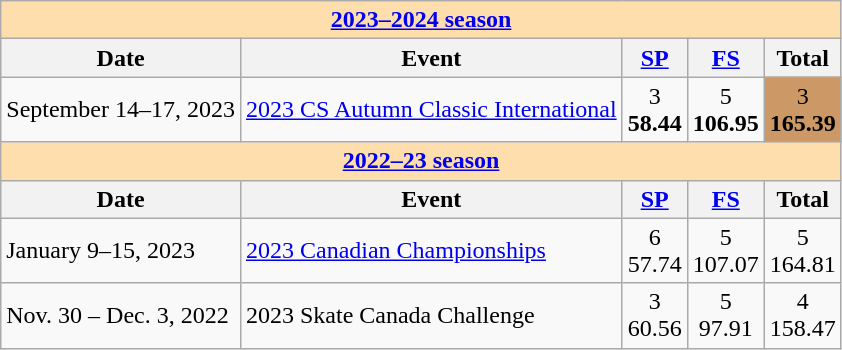<table class="wikitable">
<tr>
<td style="background-color: #ffdead; " colspan=5 align=center><a href='#'><strong>2023–2024 season</strong></a></td>
</tr>
<tr>
<th>Date</th>
<th>Event</th>
<th><a href='#'>SP</a></th>
<th><a href='#'>FS</a></th>
<th>Total</th>
</tr>
<tr>
<td>September 14–17, 2023</td>
<td><a href='#'>2023 CS Autumn Classic International</a></td>
<td align=center>3 <br> <strong>58.44</strong></td>
<td align=center>5 <br> <strong>106.95</strong></td>
<td align=center bgcolor=cc9966>3 <br> <strong>165.39</strong></td>
</tr>
<tr>
<td style="background-color: #ffdead; " colspan=5 align=center><a href='#'><strong>2022–23 season</strong></a></td>
</tr>
<tr>
<th>Date</th>
<th>Event</th>
<th><a href='#'>SP</a></th>
<th><a href='#'>FS</a></th>
<th>Total</th>
</tr>
<tr>
<td>January 9–15, 2023</td>
<td><a href='#'>2023 Canadian Championships</a></td>
<td align=center>6 <br> 57.74</td>
<td align=center>5 <br> 107.07</td>
<td align=center>5 <br> 164.81</td>
</tr>
<tr>
<td>Nov. 30 – Dec. 3, 2022</td>
<td>2023 Skate Canada Challenge</td>
<td align=center>3 <br> 60.56</td>
<td align=center>5 <br> 97.91</td>
<td align=center>4 <br> 158.47</td>
</tr>
</table>
